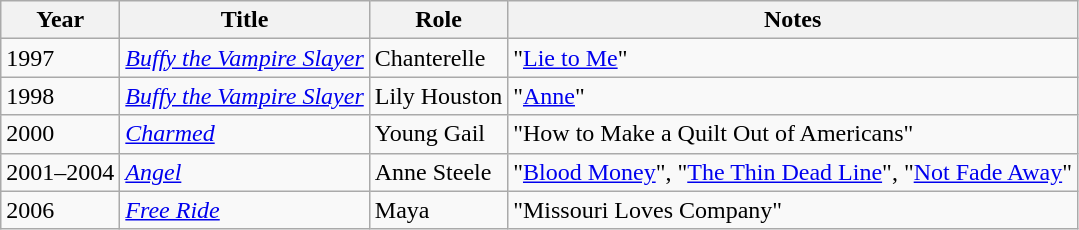<table class="wikitable sortable">
<tr>
<th>Year</th>
<th>Title</th>
<th>Role</th>
<th class="unsortable">Notes</th>
</tr>
<tr>
<td>1997</td>
<td><em><a href='#'>Buffy the Vampire Slayer</a></em></td>
<td>Chanterelle</td>
<td>"<a href='#'>Lie to Me</a>"</td>
</tr>
<tr>
<td>1998</td>
<td><em><a href='#'>Buffy the Vampire Slayer</a></em></td>
<td>Lily Houston</td>
<td>"<a href='#'>Anne</a>"</td>
</tr>
<tr>
<td>2000</td>
<td><em><a href='#'>Charmed</a></em></td>
<td>Young Gail</td>
<td>"How to Make a Quilt Out of Americans"</td>
</tr>
<tr>
<td>2001–2004</td>
<td><em><a href='#'>Angel</a></em></td>
<td>Anne Steele</td>
<td>"<a href='#'>Blood Money</a>", "<a href='#'>The Thin Dead Line</a>", "<a href='#'>Not Fade Away</a>"</td>
</tr>
<tr>
<td>2006</td>
<td><em><a href='#'>Free Ride</a></em></td>
<td>Maya</td>
<td>"Missouri Loves Company"</td>
</tr>
</table>
